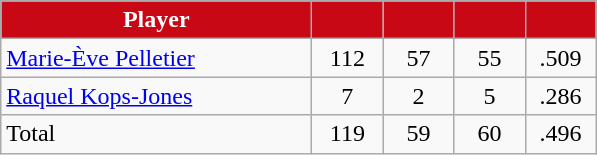<table class="wikitable" style="text-align:center">
<tr>
<th style="background:#C80815; color:white" width="200px">Player</th>
<th style="background:#C80815; color:white" width="40px"></th>
<th style="background:#C80815; color:white" width="40px"></th>
<th style="background:#C80815; color:white" width="40px"></th>
<th style="background:#C80815; color:white" width="40px"></th>
</tr>
<tr>
<td style="text-align:left"><a href='#'>Marie-Ève Pelletier</a></td>
<td>112</td>
<td>57</td>
<td>55</td>
<td>.509</td>
</tr>
<tr>
<td style="text-align:left"><a href='#'>Raquel Kops-Jones</a></td>
<td>7</td>
<td>2</td>
<td>5</td>
<td>.286</td>
</tr>
<tr>
<td style="text-align:left">Total</td>
<td>119</td>
<td>59</td>
<td>60</td>
<td>.496</td>
</tr>
</table>
